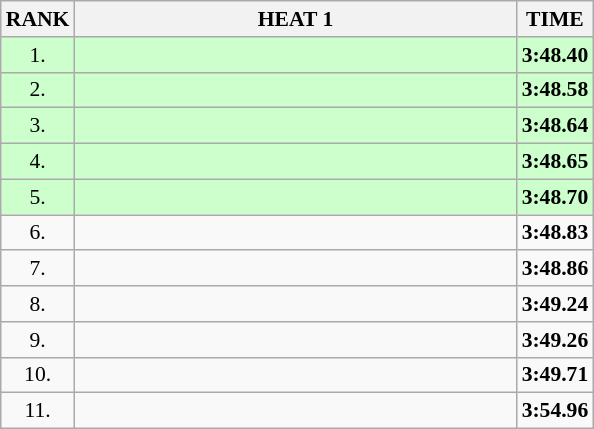<table class="wikitable" style="border-collapse: collapse; font-size: 90%;">
<tr>
<th>RANK</th>
<th align="center" style="width: 20em">HEAT 1</th>
<th>TIME</th>
</tr>
<tr style="background:#ccffcc;">
<td align="center">1.</td>
<td></td>
<td align="center"><strong>3:48.40</strong></td>
</tr>
<tr style="background:#ccffcc;">
<td align="center">2.</td>
<td></td>
<td align="center"><strong>3:48.58</strong></td>
</tr>
<tr style="background:#ccffcc;">
<td align="center">3.</td>
<td></td>
<td align="center"><strong>3:48.64</strong></td>
</tr>
<tr style="background:#ccffcc;">
<td align="center">4.</td>
<td></td>
<td align="center"><strong>3:48.65</strong></td>
</tr>
<tr style="background:#ccffcc;">
<td align="center">5.</td>
<td></td>
<td align="center"><strong>3:48.70</strong></td>
</tr>
<tr>
<td align="center">6.</td>
<td></td>
<td align="center"><strong>3:48.83</strong></td>
</tr>
<tr>
<td align="center">7.</td>
<td></td>
<td align="center"><strong>3:48.86</strong></td>
</tr>
<tr>
<td align="center">8.</td>
<td></td>
<td align="center"><strong>3:49.24</strong></td>
</tr>
<tr>
<td align="center">9.</td>
<td></td>
<td align="center"><strong>3:49.26</strong></td>
</tr>
<tr>
<td align="center">10.</td>
<td></td>
<td align="center"><strong>3:49.71</strong></td>
</tr>
<tr>
<td align="center">11.</td>
<td></td>
<td align="center"><strong>3:54.96</strong></td>
</tr>
</table>
